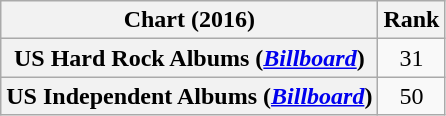<table class="wikitable plainrowheaders" style="text-align:center">
<tr>
<th scope="col">Chart (2016)</th>
<th scope="col">Rank</th>
</tr>
<tr>
<th scope="row">US Hard Rock Albums (<em><a href='#'>Billboard</a></em>)</th>
<td>31</td>
</tr>
<tr>
<th scope="row">US Independent Albums (<em><a href='#'>Billboard</a></em>)</th>
<td>50</td>
</tr>
</table>
